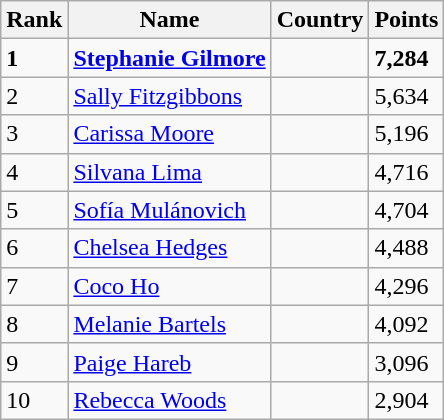<table class="wikitable">
<tr>
<th>Rank</th>
<th>Name</th>
<th>Country</th>
<th>Points</th>
</tr>
<tr>
<td><strong>1</strong></td>
<td><strong><a href='#'>Stephanie Gilmore</a></strong></td>
<td><strong></strong></td>
<td><strong>7,284</strong></td>
</tr>
<tr>
<td>2</td>
<td><a href='#'>Sally Fitzgibbons</a></td>
<td></td>
<td>5,634</td>
</tr>
<tr>
<td>3</td>
<td><a href='#'>Carissa Moore</a></td>
<td></td>
<td>5,196</td>
</tr>
<tr>
<td>4</td>
<td><a href='#'>Silvana Lima</a></td>
<td></td>
<td>4,716</td>
</tr>
<tr>
<td>5</td>
<td><a href='#'>Sofía Mulánovich</a></td>
<td></td>
<td>4,704</td>
</tr>
<tr>
<td>6</td>
<td><a href='#'>Chelsea Hedges</a></td>
<td></td>
<td>4,488</td>
</tr>
<tr>
<td>7</td>
<td><a href='#'>Coco Ho</a></td>
<td></td>
<td>4,296</td>
</tr>
<tr>
<td>8</td>
<td><a href='#'>Melanie Bartels</a></td>
<td></td>
<td>4,092</td>
</tr>
<tr>
<td>9</td>
<td><a href='#'>Paige Hareb</a></td>
<td></td>
<td>3,096</td>
</tr>
<tr>
<td>10</td>
<td><a href='#'>Rebecca Woods</a></td>
<td></td>
<td>2,904</td>
</tr>
</table>
